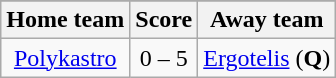<table class="wikitable" style="text-align: center">
<tr>
</tr>
<tr>
<th>Home team</th>
<th>Score</th>
<th>Away team</th>
</tr>
<tr>
<td><a href='#'>Polykastro</a></td>
<td>0 – 5</td>
<td><a href='#'>Ergotelis</a> (<strong>Q</strong>)</td>
</tr>
</table>
